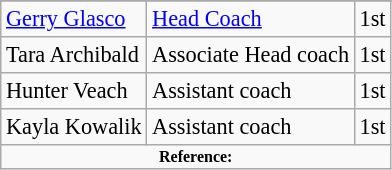<table class="wikitable" style="font-size:93%;">
<tr>
</tr>
<tr>
<td><a href='#'>Gerry Glasco</a></td>
<td><a href='#'>Head Coach</a></td>
<td align=center>1st</td>
</tr>
<tr>
<td>Tara Archibald</td>
<td>Associate Head coach</td>
<td align=center>1st</td>
</tr>
<tr>
<td>Hunter Veach</td>
<td>Assistant coach</td>
<td align=center>1st</td>
</tr>
<tr>
<td>Kayla Kowalik</td>
<td>Assistant coach</td>
<td align=center>1st</td>
</tr>
<tr>
<td colspan="6"  style="font-size:8pt; text-align:center;"><strong>Reference:</strong></td>
</tr>
</table>
